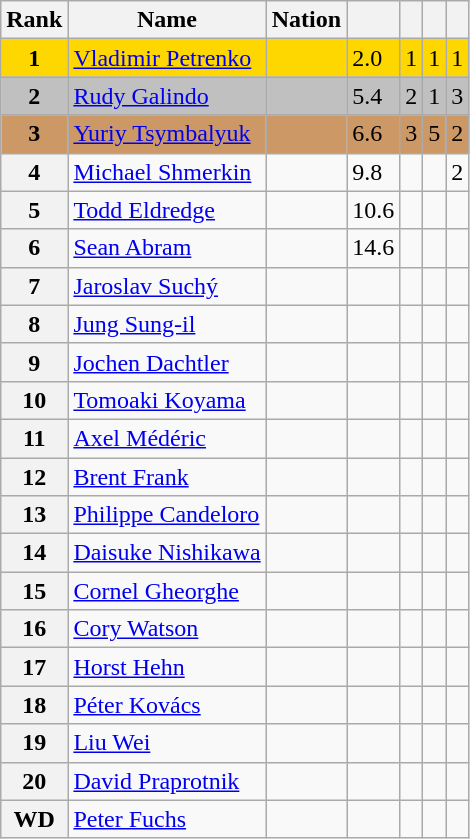<table class="wikitable sortable">
<tr>
<th>Rank</th>
<th>Name</th>
<th>Nation</th>
<th></th>
<th></th>
<th></th>
<th></th>
</tr>
<tr bgcolor=gold>
<td align=center><strong>1</strong></td>
<td><a href='#'>Vladimir Petrenko</a></td>
<td></td>
<td>2.0</td>
<td>1</td>
<td>1</td>
<td>1</td>
</tr>
<tr bgcolor=silver>
<td align=center><strong>2</strong></td>
<td><a href='#'>Rudy Galindo</a></td>
<td></td>
<td>5.4</td>
<td>2</td>
<td>1</td>
<td>3</td>
</tr>
<tr bgcolor=cc9966>
<td align=center><strong>3</strong></td>
<td><a href='#'>Yuriy Tsymbalyuk</a></td>
<td></td>
<td>6.6</td>
<td>3</td>
<td>5</td>
<td>2</td>
</tr>
<tr>
<th>4</th>
<td><a href='#'>Michael Shmerkin</a></td>
<td></td>
<td>9.8</td>
<td></td>
<td></td>
<td>2</td>
</tr>
<tr>
<th>5</th>
<td><a href='#'>Todd Eldredge</a></td>
<td></td>
<td>10.6</td>
<td></td>
<td></td>
<td></td>
</tr>
<tr>
<th>6</th>
<td><a href='#'>Sean Abram</a></td>
<td></td>
<td>14.6</td>
<td></td>
<td></td>
<td></td>
</tr>
<tr>
<th>7</th>
<td><a href='#'>Jaroslav Suchý</a></td>
<td></td>
<td></td>
<td></td>
<td></td>
<td></td>
</tr>
<tr>
<th>8</th>
<td><a href='#'>Jung Sung-il</a></td>
<td></td>
<td></td>
<td></td>
<td></td>
<td></td>
</tr>
<tr>
<th>9</th>
<td><a href='#'>Jochen Dachtler</a></td>
<td></td>
<td></td>
<td></td>
<td></td>
<td></td>
</tr>
<tr>
<th>10</th>
<td><a href='#'>Tomoaki Koyama</a></td>
<td></td>
<td></td>
<td></td>
<td></td>
<td></td>
</tr>
<tr>
<th>11</th>
<td><a href='#'>Axel Médéric</a></td>
<td></td>
<td></td>
<td></td>
<td></td>
<td></td>
</tr>
<tr>
<th>12</th>
<td><a href='#'>Brent Frank</a></td>
<td></td>
<td></td>
<td></td>
<td></td>
<td></td>
</tr>
<tr>
<th>13</th>
<td><a href='#'>Philippe Candeloro</a></td>
<td></td>
<td></td>
<td></td>
<td></td>
<td></td>
</tr>
<tr>
<th>14</th>
<td><a href='#'>Daisuke Nishikawa</a></td>
<td></td>
<td></td>
<td></td>
<td></td>
<td></td>
</tr>
<tr>
<th>15</th>
<td><a href='#'>Cornel Gheorghe</a></td>
<td></td>
<td></td>
<td></td>
<td></td>
<td></td>
</tr>
<tr>
<th>16</th>
<td><a href='#'>Cory Watson</a></td>
<td></td>
<td></td>
<td></td>
<td></td>
<td></td>
</tr>
<tr>
<th>17</th>
<td><a href='#'>Horst Hehn</a></td>
<td></td>
<td></td>
<td></td>
<td></td>
<td></td>
</tr>
<tr>
<th>18</th>
<td><a href='#'>Péter Kovács</a></td>
<td></td>
<td></td>
<td></td>
<td></td>
<td></td>
</tr>
<tr>
<th>19</th>
<td><a href='#'>Liu Wei</a></td>
<td></td>
<td></td>
<td></td>
<td></td>
<td></td>
</tr>
<tr>
<th>20</th>
<td><a href='#'>David Praprotnik</a></td>
<td></td>
<td></td>
<td></td>
<td></td>
<td></td>
</tr>
<tr>
<th>WD</th>
<td><a href='#'>Peter Fuchs</a></td>
<td></td>
<td></td>
<td></td>
<td></td>
<td></td>
</tr>
</table>
